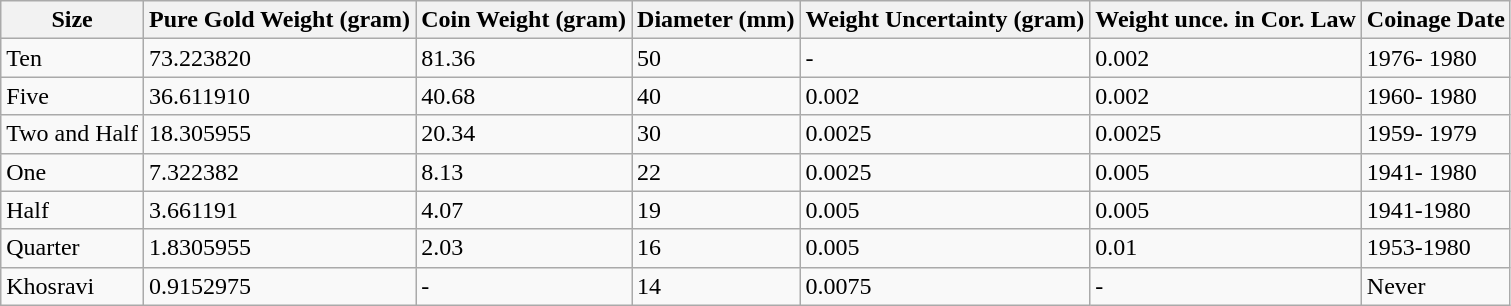<table class="wikitable">
<tr>
<th>Size</th>
<th>Pure Gold Weight (gram)</th>
<th>Coin Weight (gram)</th>
<th>Diameter (mm)</th>
<th>Weight Uncertainty (gram)</th>
<th>Weight unce. in Cor. Law</th>
<th>Coinage Date</th>
</tr>
<tr>
<td>Ten</td>
<td>73.223820</td>
<td>81.36</td>
<td>50</td>
<td>-</td>
<td>0.002</td>
<td>1976- 1980</td>
</tr>
<tr>
<td>Five</td>
<td>36.611910</td>
<td>40.68</td>
<td>40</td>
<td>0.002</td>
<td>0.002</td>
<td>1960- 1980</td>
</tr>
<tr>
<td>Two and Half</td>
<td>18.305955</td>
<td>20.34</td>
<td>30</td>
<td>0.0025</td>
<td>0.0025</td>
<td>1959- 1979</td>
</tr>
<tr>
<td>One</td>
<td>7.322382</td>
<td>8.13</td>
<td>22</td>
<td>0.0025</td>
<td>0.005</td>
<td>1941- 1980</td>
</tr>
<tr>
<td>Half</td>
<td>3.661191</td>
<td>4.07</td>
<td>19</td>
<td>0.005</td>
<td>0.005</td>
<td>1941-1980</td>
</tr>
<tr>
<td>Quarter</td>
<td>1.8305955</td>
<td>2.03</td>
<td>16</td>
<td>0.005</td>
<td>0.01</td>
<td>1953-1980</td>
</tr>
<tr>
<td>Khosravi</td>
<td>0.9152975</td>
<td>-</td>
<td>14</td>
<td>0.0075</td>
<td>-</td>
<td>Never</td>
</tr>
</table>
